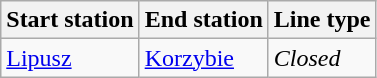<table class="wikitable">
<tr>
<th>Start station</th>
<th>End station</th>
<th>Line type</th>
</tr>
<tr>
<td><a href='#'>Lipusz</a></td>
<td><a href='#'>Korzybie</a></td>
<td><em>Closed</em></td>
</tr>
</table>
